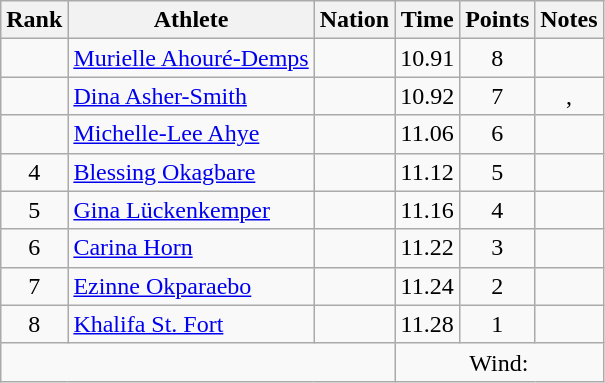<table class="wikitable sortable" style="text-align:center;">
<tr>
<th scope="col" style="width: 10px;">Rank</th>
<th scope="col">Athlete</th>
<th scope="col">Nation</th>
<th scope="col">Time</th>
<th scope="col">Points</th>
<th scope="col">Notes</th>
</tr>
<tr>
<td></td>
<td align=left><a href='#'>Murielle Ahouré-Demps</a></td>
<td align=left></td>
<td>10.91</td>
<td>8</td>
<td></td>
</tr>
<tr>
<td></td>
<td align=left><a href='#'>Dina Asher-Smith</a></td>
<td align=left></td>
<td>10.92</td>
<td>7</td>
<td><strong></strong>, </td>
</tr>
<tr>
<td></td>
<td align=left><a href='#'>Michelle-Lee Ahye</a></td>
<td align=left></td>
<td>11.06</td>
<td>6</td>
<td></td>
</tr>
<tr>
<td>4</td>
<td align=left><a href='#'>Blessing Okagbare</a></td>
<td align=left></td>
<td>11.12</td>
<td>5</td>
<td></td>
</tr>
<tr>
<td>5</td>
<td align=left><a href='#'>Gina Lückenkemper</a></td>
<td align=left></td>
<td>11.16</td>
<td>4</td>
<td></td>
</tr>
<tr>
<td>6</td>
<td align=left><a href='#'>Carina Horn</a></td>
<td align=left></td>
<td>11.22</td>
<td>3</td>
<td></td>
</tr>
<tr>
<td>7</td>
<td align=left><a href='#'>Ezinne Okparaebo</a></td>
<td align=left></td>
<td>11.24</td>
<td>2</td>
<td></td>
</tr>
<tr>
<td>8</td>
<td align=left><a href='#'>Khalifa St. Fort</a></td>
<td align=left></td>
<td>11.28</td>
<td>1</td>
<td></td>
</tr>
<tr class="sortbottom">
<td colspan="3"></td>
<td colspan="3">Wind: </td>
</tr>
</table>
